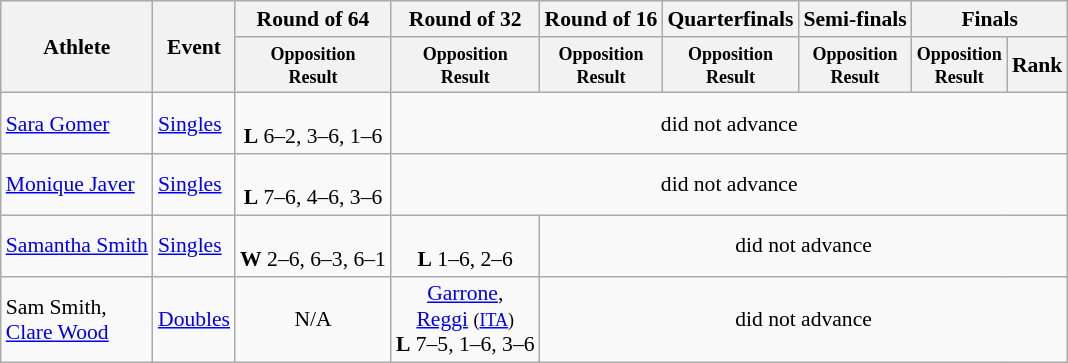<table class=wikitable style="font-size:90%">
<tr>
<th rowspan="2">Athlete</th>
<th rowspan="2">Event</th>
<th>Round of 64</th>
<th>Round of 32</th>
<th>Round of 16</th>
<th>Quarterfinals</th>
<th>Semi-finals</th>
<th colspan="2">Finals</th>
</tr>
<tr>
<th style="line-height:1em"><small>Opposition<br>Result</small></th>
<th style="line-height:1em"><small>Opposition<br>Result</small></th>
<th style="line-height:1em"><small>Opposition<br>Result</small></th>
<th style="line-height:1em"><small>Opposition<br>Result</small></th>
<th style="line-height:1em"><small>Opposition<br>Result</small></th>
<th style="line-height:1em"><small>Opposition<br>Result</small></th>
<th>Rank</th>
</tr>
<tr>
<td><a href='#'>Sara Gomer</a></td>
<td><a href='#'>Singles</a></td>
<td style="text-align:center;"><br><strong>L</strong> 6–2, 3–6, 1–6</td>
<td style="text-align:center;" colspan="6">did not advance</td>
</tr>
<tr>
<td><a href='#'>Monique Javer</a></td>
<td><a href='#'>Singles</a></td>
<td style="text-align:center;"><br><strong>L</strong> 7–6, 4–6, 3–6</td>
<td style="text-align:center;" colspan="6">did not advance</td>
</tr>
<tr>
<td><a href='#'>Samantha Smith</a></td>
<td><a href='#'>Singles</a></td>
<td style="text-align:center;"><br><strong>W</strong> 2–6, 6–3, 6–1</td>
<td style="text-align:center;"><br><strong>L</strong> 1–6, 2–6</td>
<td style="text-align:center;" colspan="5">did not advance</td>
</tr>
<tr>
<td>Sam Smith,<br> <a href='#'>Clare Wood</a></td>
<td><a href='#'>Doubles</a></td>
<td style="text-align:center;">N/A</td>
<td style="text-align:center;"> <a href='#'>Garrone</a>,<br><a href='#'>Reggi</a> <small>(<a href='#'>ITA</a>)</small><br><strong>L</strong> 7–5, 1–6, 3–6</td>
<td style="text-align:center;" colspan="5">did not advance</td>
</tr>
</table>
